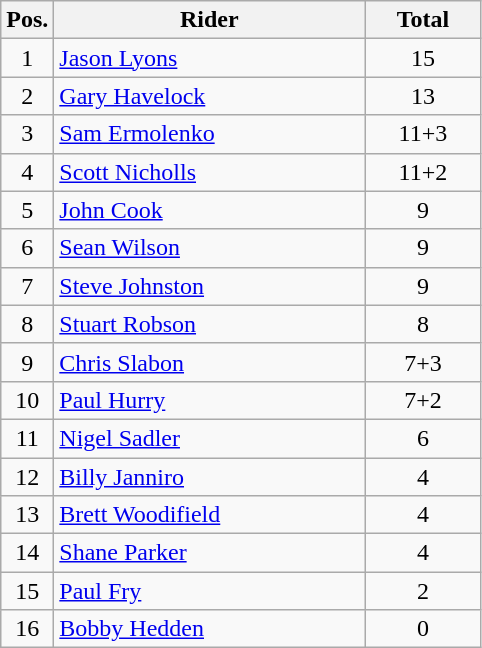<table class=wikitable>
<tr>
<th width=25px>Pos.</th>
<th width=200px>Rider</th>
<th width=70px>Total</th>
</tr>
<tr align=center >
<td>1</td>
<td align=left> <a href='#'>Jason Lyons</a></td>
<td>15</td>
</tr>
<tr align=center >
<td>2</td>
<td align=left> <a href='#'>Gary Havelock</a></td>
<td>13</td>
</tr>
<tr align=center >
<td>3</td>
<td align=left> <a href='#'>Sam Ermolenko</a></td>
<td>11+3</td>
</tr>
<tr align=center >
<td>4</td>
<td align=left> <a href='#'>Scott Nicholls</a></td>
<td>11+2</td>
</tr>
<tr align=center  >
<td>5</td>
<td align=left> <a href='#'>John Cook</a></td>
<td>9</td>
</tr>
<tr align=center >
<td>6</td>
<td align=left> <a href='#'>Sean Wilson</a></td>
<td>9</td>
</tr>
<tr align=center >
<td>7</td>
<td align=left> <a href='#'>Steve Johnston</a></td>
<td>9</td>
</tr>
<tr align=center >
<td>8</td>
<td align=left> <a href='#'>Stuart Robson</a></td>
<td>8</td>
</tr>
<tr align=center >
<td>9</td>
<td align=left> <a href='#'>Chris Slabon</a></td>
<td>7+3</td>
</tr>
<tr align=center>
<td>10</td>
<td align=left> <a href='#'>Paul Hurry</a></td>
<td>7+2</td>
</tr>
<tr align=center>
<td>11</td>
<td align=left> <a href='#'>Nigel Sadler</a></td>
<td>6</td>
</tr>
<tr align=center>
<td>12</td>
<td align=left> <a href='#'>Billy Janniro</a></td>
<td>4</td>
</tr>
<tr align=center>
<td>13</td>
<td align=left> <a href='#'>Brett Woodifield</a></td>
<td>4</td>
</tr>
<tr align=center>
<td>14</td>
<td align=left> <a href='#'>Shane Parker</a></td>
<td>4</td>
</tr>
<tr align=center>
<td>15</td>
<td align=left> <a href='#'>Paul Fry</a></td>
<td>2</td>
</tr>
<tr align=center>
<td>16</td>
<td align=left> <a href='#'>Bobby Hedden</a></td>
<td>0</td>
</tr>
</table>
